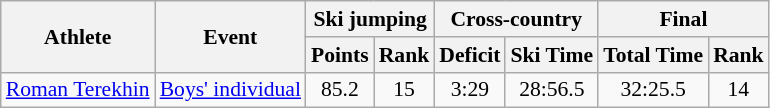<table class="wikitable" style="font-size:90%; text-align:center;">
<tr>
<th rowspan=2>Athlete</th>
<th rowspan=2>Event</th>
<th colspan=2>Ski jumping</th>
<th colspan=2>Cross-country</th>
<th colspan=2>Final</th>
</tr>
<tr>
<th>Points</th>
<th>Rank</th>
<th>Deficit</th>
<th>Ski Time</th>
<th>Total Time</th>
<th>Rank</th>
</tr>
<tr>
<td align=left><a href='#'>Roman Terekhin</a></td>
<td align=left><a href='#'>Boys' individual</a></td>
<td>85.2</td>
<td>15</td>
<td>3:29</td>
<td>28:56.5</td>
<td>32:25.5</td>
<td>14</td>
</tr>
</table>
